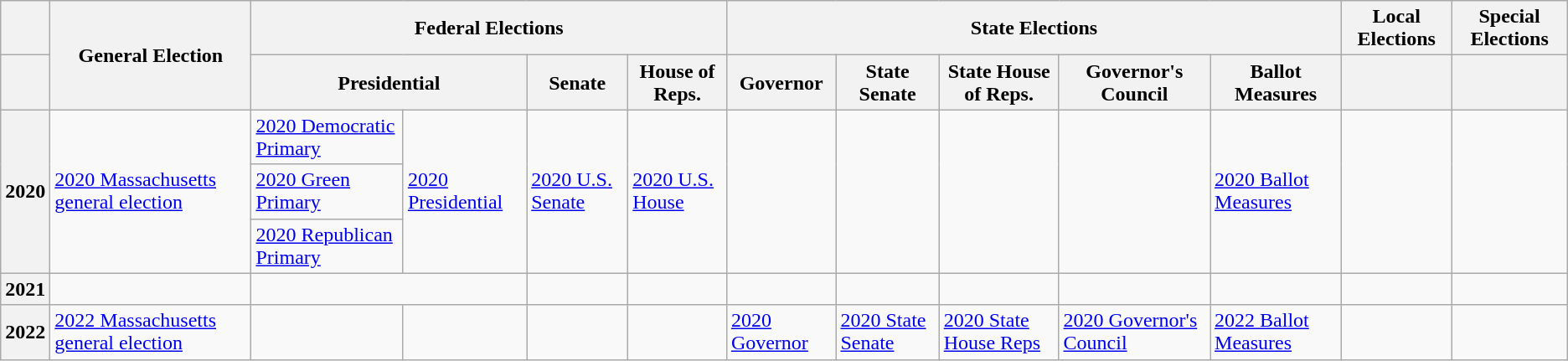<table class="wikitable">
<tr>
<th></th>
<th rowspan="2">General Election</th>
<th colspan="4">Federal Elections</th>
<th colspan="5">State Elections</th>
<th>Local Elections</th>
<th>Special Elections</th>
</tr>
<tr>
<th></th>
<th colspan="2">Presidential</th>
<th>Senate</th>
<th>House of Reps.</th>
<th>Governor</th>
<th>State Senate</th>
<th>State House of Reps.</th>
<th>Governor's Council</th>
<th>Ballot Measures</th>
<th></th>
<th></th>
</tr>
<tr>
<th rowspan="3">2020</th>
<td rowspan="3"><a href='#'>2020 Massachusetts general election</a></td>
<td><a href='#'>2020 Democratic Primary</a></td>
<td rowspan="3"><a href='#'>2020 Presidential</a></td>
<td rowspan="3"><a href='#'>2020 U.S. Senate</a></td>
<td rowspan="3"><a href='#'>2020 U.S. House</a></td>
<td rowspan="3"></td>
<td rowspan="3"></td>
<td rowspan="3"></td>
<td rowspan="3"></td>
<td rowspan="3"><a href='#'>2020 Ballot Measures</a></td>
<td rowspan="3"></td>
<td rowspan="3"></td>
</tr>
<tr>
<td><a href='#'>2020 Green Primary</a></td>
</tr>
<tr>
<td><a href='#'>2020 Republican Primary</a></td>
</tr>
<tr>
<th>2021</th>
<td></td>
<td colspan="2"></td>
<td></td>
<td></td>
<td></td>
<td></td>
<td></td>
<td></td>
<td></td>
<td></td>
<td></td>
</tr>
<tr>
<th>2022</th>
<td><a href='#'>2022 Massachusetts general election</a></td>
<td></td>
<td></td>
<td></td>
<td></td>
<td><a href='#'>2020 Governor</a></td>
<td><a href='#'>2020 State Senate</a></td>
<td><a href='#'>2020 State House Reps</a></td>
<td><a href='#'>2020 Governor's Council</a></td>
<td><a href='#'>2022 Ballot Measures</a></td>
<td></td>
<td></td>
</tr>
</table>
